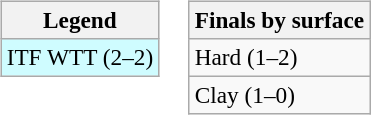<table>
<tr valign=top>
<td><br><table class="wikitable" style=font-size:97%>
<tr>
<th>Legend</th>
</tr>
<tr style="background:#cffcff;">
<td>ITF WTT (2–2)</td>
</tr>
</table>
</td>
<td><br><table class="wikitable" style=font-size:97%>
<tr>
<th>Finals by surface</th>
</tr>
<tr>
<td>Hard (1–2)</td>
</tr>
<tr>
<td>Clay (1–0)</td>
</tr>
</table>
</td>
</tr>
</table>
